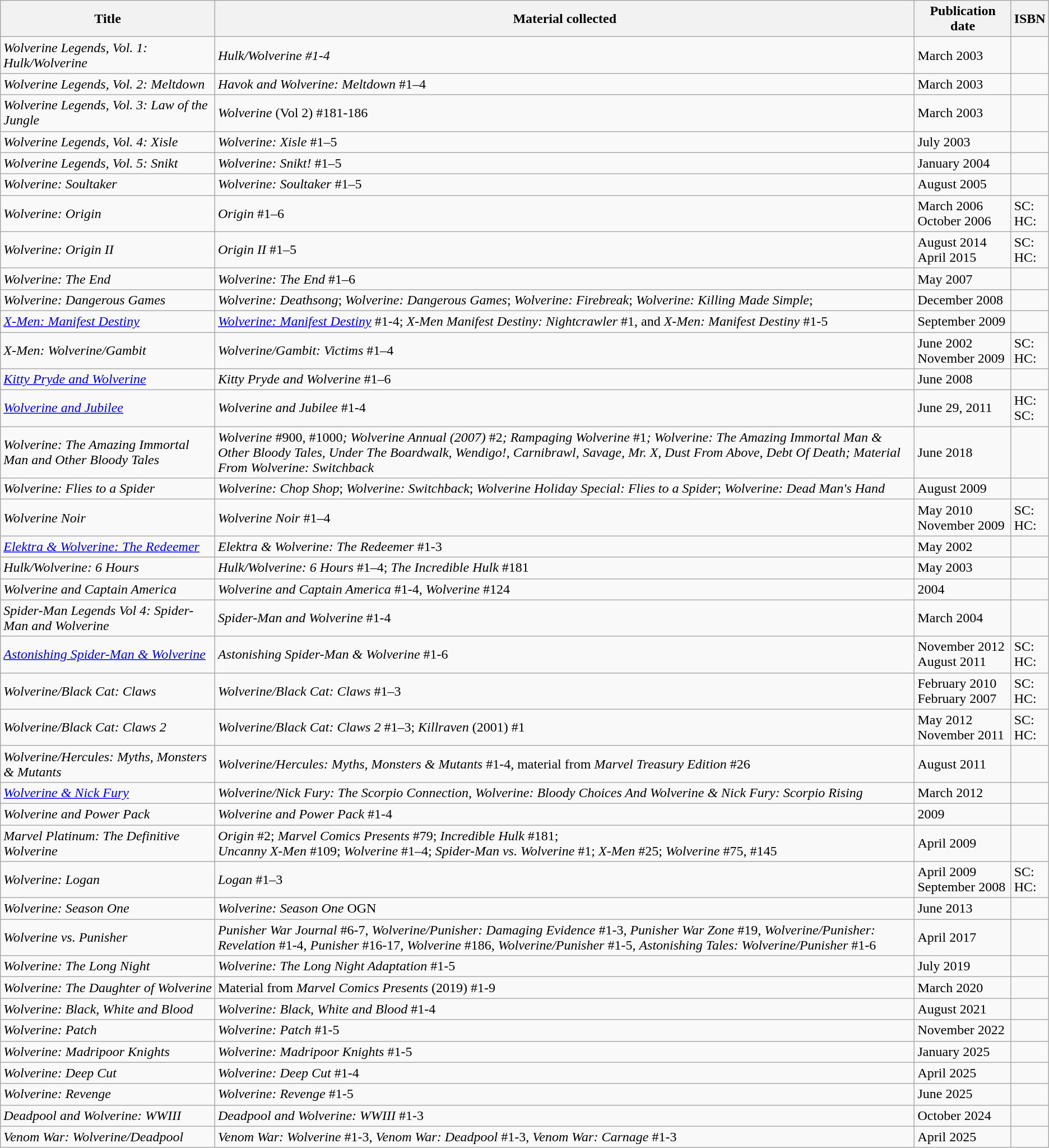<table class="wikitable">
<tr>
<th>Title</th>
<th>Material collected</th>
<th>Publication date</th>
<th>ISBN</th>
</tr>
<tr>
<td><em>Wolverine Legends, Vol. 1: Hulk/Wolverine</em></td>
<td><em>Hulk/Wolverine #1-4</em></td>
<td>March 2003</td>
<td></td>
</tr>
<tr>
<td><em>Wolverine Legends, Vol. 2: Meltdown</em></td>
<td><em>Havok and Wolverine: Meltdown</em> #1–4</td>
<td>March 2003</td>
<td></td>
</tr>
<tr>
<td><em>Wolverine Legends, Vol. 3: Law of the Jungle</em></td>
<td><em>Wolverine</em> (Vol 2) #181-186</td>
<td>March 2003</td>
<td></td>
</tr>
<tr>
<td><em>Wolverine Legends, Vol. 4: Xisle</em></td>
<td><em>Wolverine: Xisle</em> #1–5</td>
<td>July 2003</td>
<td></td>
</tr>
<tr>
<td><em>Wolverine Legends, Vol. 5: Snikt</em></td>
<td><em>Wolverine: Snikt!</em> #1–5</td>
<td>January 2004</td>
<td></td>
</tr>
<tr>
<td><em>Wolverine: Soultaker</em></td>
<td><em>Wolverine: Soultaker</em> #1–5</td>
<td>August 2005</td>
<td></td>
</tr>
<tr>
<td><em>Wolverine: Origin</em></td>
<td><em>Origin</em> #1–6</td>
<td>March 2006<br>October 2006</td>
<td style="white-space:nowrap">SC: <br>HC: </td>
</tr>
<tr>
<td><em>Wolverine: Origin II</em></td>
<td><em>Origin II</em> #1–5</td>
<td>August 2014<br>April 2015</td>
<td style="white-space:nowrap">SC: <br>HC: </td>
</tr>
<tr>
<td><em>Wolverine: The End</em></td>
<td><em>Wolverine: The End</em> #1–6</td>
<td>May 2007</td>
<td></td>
</tr>
<tr>
<td><em>Wolverine: Dangerous Games</em></td>
<td><em>Wolverine: Deathsong</em>; <em>Wolverine: Dangerous Games</em>; <em>Wolverine: Firebreak</em>; <em>Wolverine: Killing Made Simple</em>;</td>
<td>December 2008</td>
<td></td>
</tr>
<tr>
<td><em><a href='#'>X-Men: Manifest Destiny</a></em></td>
<td><em><a href='#'>Wolverine: Manifest Destiny</a></em> #1-4; <em>X-Men Manifest Destiny: Nightcrawler</em> #1, and <em>X-Men: Manifest Destiny</em> #1-5</td>
<td>September 2009</td>
<td></td>
</tr>
<tr>
<td><em>X-Men: Wolverine/Gambit</em></td>
<td><em>Wolverine/Gambit: Victims</em> #1–4</td>
<td>June 2002<br>November 2009</td>
<td>SC: <br>HC: </td>
</tr>
<tr>
<td><em><a href='#'>Kitty Pryde and Wolverine</a></em></td>
<td><em>Kitty Pryde and Wolverine</em> #1–6</td>
<td>June 2008</td>
<td></td>
</tr>
<tr>
<td><em><a href='#'>Wolverine and Jubilee</a></em></td>
<td><em>Wolverine and Jubilee</em> #1-4</td>
<td>June 29, 2011</td>
<td>HC: <br> SC: </td>
</tr>
<tr>
<td><em>Wolverine: The Amazing Immortal Man and Other Bloody Tales</em></td>
<td><em>Wolverine</em> #900, #1000<em>; Wolverine Annual (2007)</em> #2<em>; Rampaging Wolverine</em> #1<em>; Wolverine: The Amazing Immortal Man & Other Bloody Tales, Under The Boardwalk, Wendigo!, Carnibrawl, Savage, Mr. X, Dust From Above, Debt Of Death; Material From Wolverine: Switchback</em></td>
<td>June 2018</td>
<td></td>
</tr>
<tr>
<td><em>Wolverine: Flies to a Spider</em></td>
<td><em>Wolverine: Chop Shop</em>; <em>Wolverine: Switchback</em>; <em>Wolverine Holiday Special: Flies to a Spider</em>; <em>Wolverine: Dead Man's Hand</em></td>
<td>August 2009</td>
<td></td>
</tr>
<tr>
<td><em>Wolverine Noir</em></td>
<td><em>Wolverine Noir</em> #1–4</td>
<td>May 2010<br>November 2009</td>
<td>SC: <br>HC: </td>
</tr>
<tr>
<td><em><a href='#'>Elektra & Wolverine: The Redeemer</a></em></td>
<td><em>Elektra & Wolverine: The Redeemer</em> #1-3</td>
<td>May 2002</td>
<td></td>
</tr>
<tr>
<td><em>Hulk/Wolverine: 6 Hours</em></td>
<td><em>Hulk/Wolverine: 6 Hours</em> #1–4; <em>The Incredible Hulk</em> #181</td>
<td>May 2003</td>
<td></td>
</tr>
<tr>
<td><em>Wolverine and Captain America</em></td>
<td><em>Wolverine and Captain America</em> #1-4, <em>Wolverine</em> #124</td>
<td>2004</td>
<td></td>
</tr>
<tr>
<td><em>Spider-Man Legends Vol 4: Spider-Man and Wolverine</em></td>
<td><em>Spider-Man and Wolverine</em> #1-4</td>
<td>March 2004</td>
<td></td>
</tr>
<tr>
<td><em><a href='#'>Astonishing Spider-Man & Wolverine</a></em></td>
<td><em>Astonishing Spider-Man & Wolverine</em> #1-6</td>
<td>November 2012<br>August 2011</td>
<td>SC:<br>HC:</td>
</tr>
<tr>
<td><em>Wolverine/Black Cat: Claws</em></td>
<td><em>Wolverine/Black Cat: Claws</em> #1–3</td>
<td>February 2010<br>February 2007</td>
<td>SC: <br>HC: </td>
</tr>
<tr>
<td><em>Wolverine/Black Cat: Claws 2</em></td>
<td><em>Wolverine/Black Cat: Claws 2</em> #1–3; <em>Killraven</em> (2001) #1</td>
<td>May 2012<br>November 2011</td>
<td>SC:<br>HC:</td>
</tr>
<tr>
<td><em>Wolverine/Hercules: Myths, Monsters & Mutants</em></td>
<td><em>Wolverine/Hercules: Myths, Monsters & Mutants</em> #1-4, material from <em>Marvel Treasury Edition</em> #26</td>
<td>August 2011</td>
<td></td>
</tr>
<tr>
<td><em><a href='#'>Wolverine & Nick Fury</a></em></td>
<td><em>Wolverine/Nick Fury: The Scorpio Connection, Wolverine: Bloody Choices And Wolverine & Nick Fury: Scorpio Rising</em></td>
<td>March 2012</td>
<td></td>
</tr>
<tr>
<td><em>Wolverine and Power Pack</em></td>
<td><em>Wolverine and Power Pack</em> #1-4</td>
<td>2009</td>
<td></td>
</tr>
<tr>
<td><em>Marvel Platinum: The Definitive Wolverine</em></td>
<td><em>Origin</em> #2; <em>Marvel Comics Presents</em> #79; <em>Incredible Hulk</em> #181;<br><em>Uncanny X-Men</em> #109; <em>Wolverine</em> #1–4; <em>Spider-Man vs. Wolverine</em> #1;
<em>X-Men</em> #25; <em>Wolverine</em> #75, #145</td>
<td>April 2009</td>
<td></td>
</tr>
<tr>
<td><em>Wolverine: Logan</em></td>
<td><em>Logan</em> #1–3</td>
<td style="white-space:nowrap">April 2009<br>September 2008</td>
<td>SC: <br>HC: </td>
</tr>
<tr>
<td><em>Wolverine: Season One</em></td>
<td><em>Wolverine: Season One</em> OGN</td>
<td>June 2013</td>
<td></td>
</tr>
<tr>
<td><em>Wolverine vs. Punisher</em></td>
<td><em>Punisher War Journal</em> #6-7, <em>Wolverine/Punisher: Damaging Evidence</em> #1-3<em>, Punisher War Zone</em> #19, <em>Wolverine/Punisher: Revelation</em> #1-4, <em>Punisher</em> #16-17, <em>Wolverine</em> #186, <em>Wolverine/Punisher</em> #1-5, <em>Astonishing Tales: Wolverine/Punisher</em> #1-6</td>
<td>April 2017</td>
<td></td>
</tr>
<tr>
<td><em>Wolverine: The Long Night</em></td>
<td><em>Wolverine: The Long Night Adaptation</em> #1-5</td>
<td>July 2019</td>
<td></td>
</tr>
<tr>
<td><em>Wolverine: The Daughter of Wolverine</em></td>
<td>Material from <em>Marvel Comics Presents</em> (2019) #1-9</td>
<td>March 2020</td>
<td></td>
</tr>
<tr>
<td><em>Wolverine: Black, White and Blood</em></td>
<td><em>Wolverine: Black, White and Blood</em> #1-4</td>
<td>August 2021</td>
<td></td>
</tr>
<tr>
<td><em>Wolverine: Patch</em></td>
<td><em>Wolverine: Patch</em> #1-5</td>
<td>November 2022</td>
<td></td>
</tr>
<tr>
<td><em>Wolverine: Madripoor Knights</em></td>
<td><em>Wolverine: Madripoor Knights</em> #1-5</td>
<td>January 2025</td>
<td></td>
</tr>
<tr>
<td><em>Wolverine: Deep Cut</em></td>
<td><em>Wolverine: Deep Cut</em> #1-4</td>
<td>April 2025</td>
<td></td>
</tr>
<tr>
<td><em>Wolverine: Revenge</em></td>
<td><em>Wolverine: Revenge</em> #1-5</td>
<td>June 2025</td>
<td></td>
</tr>
<tr>
<td><em>Deadpool and Wolverine: WWIII</em></td>
<td><em>Deadpool and Wolverine: WWIII</em> #1-3</td>
<td>October 2024</td>
<td></td>
</tr>
<tr>
<td><em>Venom War: Wolverine/Deadpool</em></td>
<td><em>Venom War: Wolverine</em> #1-3, <em>Venom War: Deadpool</em> #1-3, <em>Venom War: Carnage</em> #1-3</td>
<td>April 2025</td>
<td></td>
</tr>
</table>
